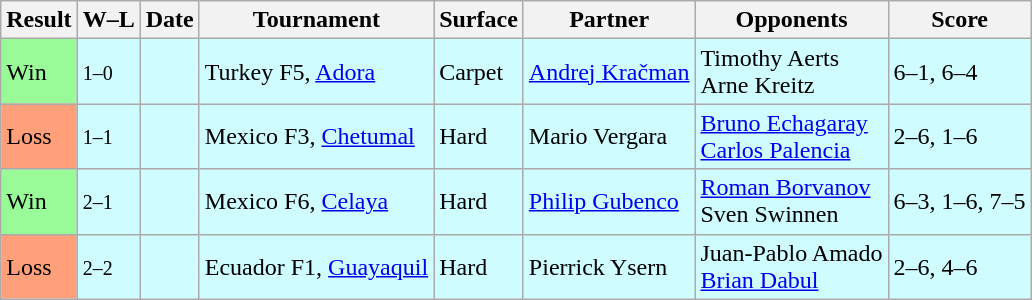<table class="sortable wikitable">
<tr>
<th>Result</th>
<th class="unsortable">W–L</th>
<th>Date</th>
<th>Tournament</th>
<th>Surface</th>
<th>Partner</th>
<th>Opponents</th>
<th class="unsortable">Score</th>
</tr>
<tr style="background:#cffcff;">
<td style="background:#98fb98;">Win</td>
<td><small>1–0</small></td>
<td></td>
<td>Turkey F5, <a href='#'>Adora</a></td>
<td>Carpet</td>
<td> <a href='#'>Andrej Kračman</a></td>
<td> Timothy Aerts <br>  Arne Kreitz</td>
<td>6–1, 6–4</td>
</tr>
<tr style="background:#cffcff;">
<td style="background:#ffa07a;">Loss</td>
<td><small>1–1</small></td>
<td></td>
<td>Mexico F3, <a href='#'>Chetumal</a></td>
<td>Hard</td>
<td> Mario Vergara</td>
<td> <a href='#'>Bruno Echagaray</a> <br>  <a href='#'>Carlos Palencia</a></td>
<td>2–6, 1–6</td>
</tr>
<tr style="background:#cffcff;">
<td style="background:#98fb98;">Win</td>
<td><small>2–1</small></td>
<td></td>
<td>Mexico F6, <a href='#'>Celaya</a></td>
<td>Hard</td>
<td> <a href='#'>Philip Gubenco</a></td>
<td> <a href='#'>Roman Borvanov</a> <br>  Sven Swinnen</td>
<td>6–3, 1–6, 7–5</td>
</tr>
<tr style="background:#cffcff;">
<td style="background:#ffa07a;">Loss</td>
<td><small>2–2</small></td>
<td></td>
<td>Ecuador F1, <a href='#'>Guayaquil</a></td>
<td>Hard</td>
<td> Pierrick Ysern</td>
<td> Juan-Pablo Amado <br>  <a href='#'>Brian Dabul</a></td>
<td>2–6, 4–6</td>
</tr>
</table>
